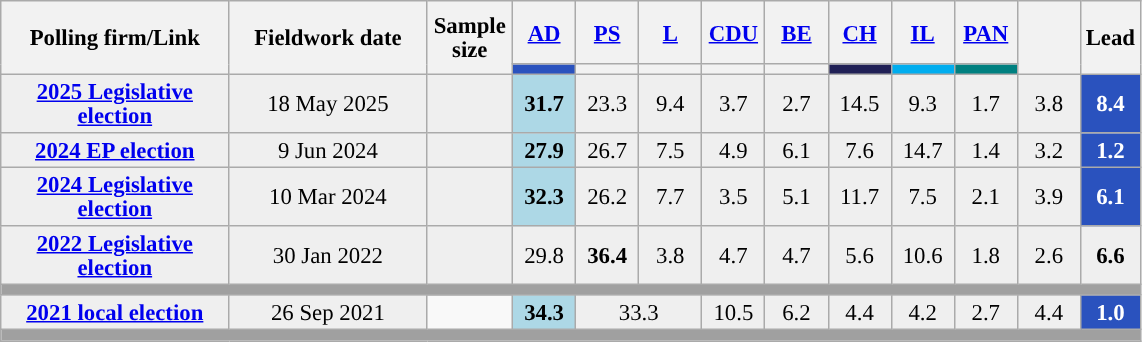<table class="wikitable sortable mw-datatable" style="text-align:center;font-size:95%;line-height:16px;">
<tr style="height:42px;">
<th style="width:145px;" rowspan="2">Polling firm/Link</th>
<th style="width:125px;" rowspan="2">Fieldwork date</th>
<th class="unsortable" style="width:50px;" rowspan="2">Sample size</th>
<th class="unsortable" style="width:35px;"><a href='#'>AD</a></th>
<th class="unsortable" style="width:35px;"><a href='#'>PS</a></th>
<th class="unsortable" style="width:35px;"><a href='#'>L</a></th>
<th class="unsortable" style="width:35px;"><a href='#'>CDU</a></th>
<th class="unsortable" style="width:35px;"><a href='#'>BE</a></th>
<th class="unsortable" style="width:35px;"><a href='#'>CH</a></th>
<th class="unsortable" style="width:35px;"><a href='#'>IL</a></th>
<th class="unsortable" style="width:35px;"><a href='#'>PAN</a></th>
<th class="unsortable" style="width:35px;" rowspan="2"></th>
<th class="unsortable" style="width:30px;" rowspan="2">Lead</th>
</tr>
<tr>
<th class="unsortable" style="color:inherit;background:#2A52BE;"></th>
<th class="unsortable" style="color:inherit;background:"></th>
<th class="unsortable" style="color:inherit;background:"></th>
<th class="unsortable" style="color:inherit;background:"></th>
<th class="unsortable" style="color:inherit;background:"></th>
<th class="sortable" style="background:#202056;"></th>
<th class="sortable" style="background:#00ADEF;"></th>
<th class="sortable" style="background:teal;"></th>
</tr>
<tr style="background:#EFEFEF;">
<td><strong><a href='#'>2025 Legislative election</a></strong></td>
<td>18 May 2025</td>
<td></td>
<td style="background:lightblue;"><strong>31.7</strong><br></td>
<td>23.3<br></td>
<td>9.4<br></td>
<td>3.7<br></td>
<td>2.7<br></td>
<td>14.5<br></td>
<td>9.3<br></td>
<td>1.7<br></td>
<td>3.8<br></td>
<td style="background:#2A52BE; color:white;"><strong>8.4</strong></td>
</tr>
<tr style="background:#EFEFEF;">
<td><strong><a href='#'>2024 EP election</a></strong></td>
<td>9 Jun 2024</td>
<td></td>
<td style="background:lightblue;"><strong>27.9</strong><br></td>
<td>26.7<br></td>
<td>7.5<br></td>
<td>4.9<br></td>
<td>6.1<br></td>
<td>7.6<br></td>
<td>14.7<br></td>
<td>1.4<br></td>
<td>3.2<br></td>
<td style="background:#2A52BE; color:white;"><strong>1.2</strong></td>
</tr>
<tr style="background:#EFEFEF;">
<td><strong><a href='#'>2024 Legislative election</a></strong></td>
<td>10 Mar 2024</td>
<td></td>
<td style="background:lightblue;"><strong>32.3</strong><br></td>
<td>26.2<br></td>
<td>7.7<br></td>
<td>3.5<br></td>
<td>5.1<br></td>
<td>11.7<br></td>
<td>7.5<br></td>
<td>2.1<br></td>
<td>3.9<br></td>
<td style="background:#2A52BE; color:white;"><strong>6.1</strong></td>
</tr>
<tr style="background:#EFEFEF;">
<td><strong><a href='#'>2022 Legislative election</a></strong></td>
<td>30 Jan 2022</td>
<td></td>
<td>29.8<br></td>
<td align="center" ><strong>36.4</strong><br></td>
<td>3.8<br></td>
<td>4.7<br></td>
<td>4.7<br></td>
<td>5.6<br></td>
<td>10.6<br></td>
<td>1.8<br></td>
<td>2.6<br></td>
<td style="background:"><strong>6.6</strong></td>
</tr>
<tr>
<td colspan="13" style="background:#A0A0A0"></td>
</tr>
<tr>
<td style="background:#EFEFEF;"><strong><a href='#'>2021 local election</a></strong></td>
<td style="background:#EFEFEF;" data-sort-value="2019-10-06">26 Sep 2021</td>
<td></td>
<td style="background:lightblue;"><strong>34.3</strong><br></td>
<td colspan="2" style="background:#EFEFEF;">33.3<br></td>
<td style="background:#EFEFEF;">10.5<br></td>
<td style="background:#EFEFEF;">6.2<br></td>
<td style="background:#EFEFEF;">4.4<br></td>
<td style="background:#EFEFEF;">4.2<br></td>
<td style="background:#EFEFEF;">2.7<br></td>
<td style="background:#EFEFEF;">4.4<br></td>
<td style="background:#2A52BE; color:white;"><strong>1.0</strong></td>
</tr>
<tr>
<td colspan="13" style="background:#A0A0A0"></td>
</tr>
</table>
